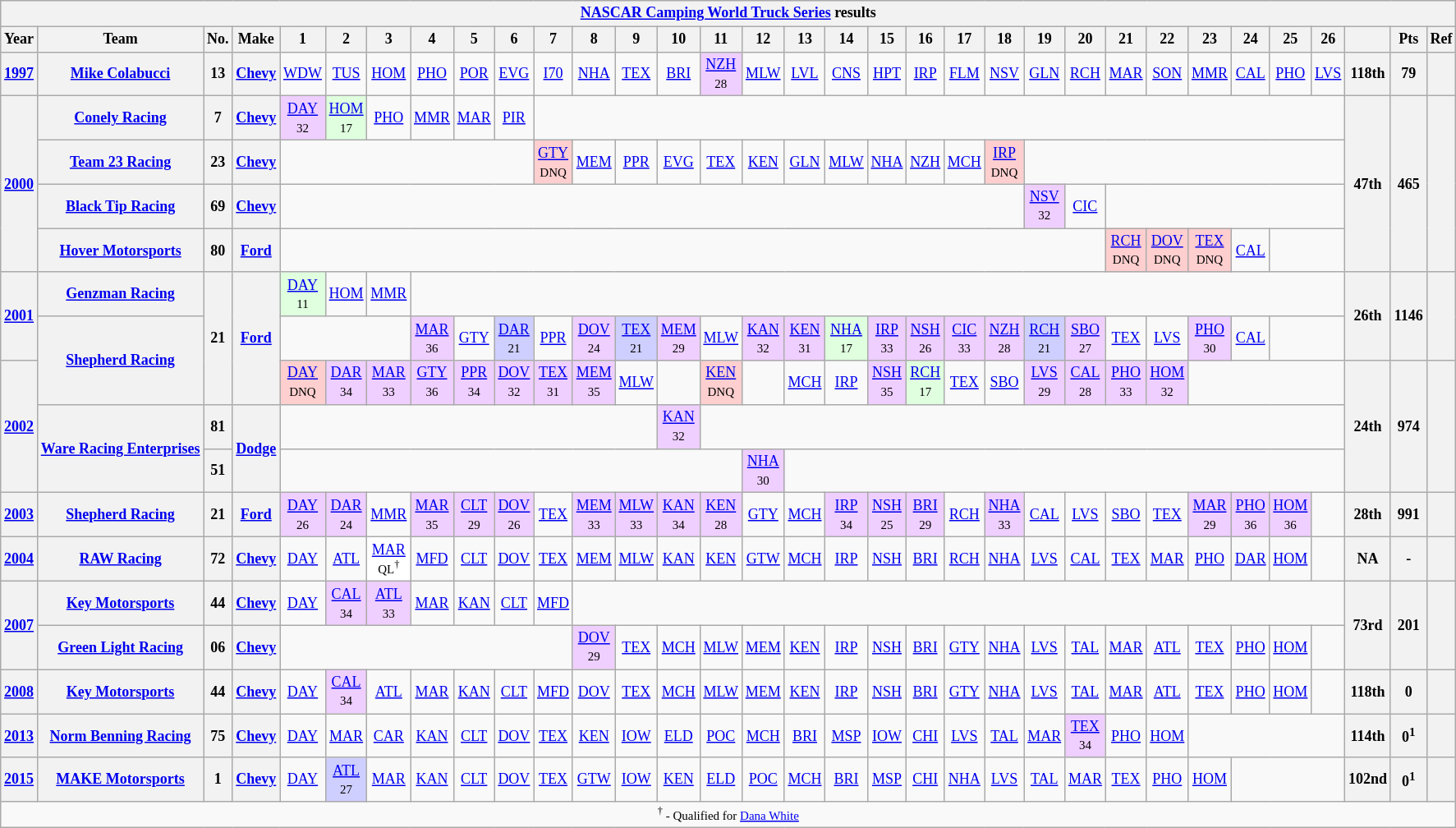<table class="wikitable" style="text-align:center; font-size:75%">
<tr>
<th colspan=45><a href='#'>NASCAR Camping World Truck Series</a> results</th>
</tr>
<tr>
<th>Year</th>
<th>Team</th>
<th>No.</th>
<th>Make</th>
<th>1</th>
<th>2</th>
<th>3</th>
<th>4</th>
<th>5</th>
<th>6</th>
<th>7</th>
<th>8</th>
<th>9</th>
<th>10</th>
<th>11</th>
<th>12</th>
<th>13</th>
<th>14</th>
<th>15</th>
<th>16</th>
<th>17</th>
<th>18</th>
<th>19</th>
<th>20</th>
<th>21</th>
<th>22</th>
<th>23</th>
<th>24</th>
<th>25</th>
<th>26</th>
<th></th>
<th>Pts</th>
<th>Ref</th>
</tr>
<tr>
<th><a href='#'>1997</a></th>
<th><a href='#'>Mike Colabucci</a></th>
<th>13</th>
<th><a href='#'>Chevy</a></th>
<td><a href='#'>WDW</a></td>
<td><a href='#'>TUS</a></td>
<td><a href='#'>HOM</a></td>
<td><a href='#'>PHO</a></td>
<td><a href='#'>POR</a></td>
<td><a href='#'>EVG</a></td>
<td><a href='#'>I70</a></td>
<td><a href='#'>NHA</a></td>
<td><a href='#'>TEX</a></td>
<td><a href='#'>BRI</a></td>
<td style="background:#EFCFFF;"><a href='#'>NZH</a><br><small>28</small></td>
<td><a href='#'>MLW</a></td>
<td><a href='#'>LVL</a></td>
<td><a href='#'>CNS</a></td>
<td><a href='#'>HPT</a></td>
<td><a href='#'>IRP</a></td>
<td><a href='#'>FLM</a></td>
<td><a href='#'>NSV</a></td>
<td><a href='#'>GLN</a></td>
<td><a href='#'>RCH</a></td>
<td><a href='#'>MAR</a></td>
<td><a href='#'>SON</a></td>
<td><a href='#'>MMR</a></td>
<td><a href='#'>CAL</a></td>
<td><a href='#'>PHO</a></td>
<td><a href='#'>LVS</a></td>
<th>118th</th>
<th>79</th>
<th></th>
</tr>
<tr>
<th rowspan=4><a href='#'>2000</a></th>
<th><a href='#'>Conely Racing</a></th>
<th>7</th>
<th><a href='#'>Chevy</a></th>
<td style="background:#EFCFFF;"><a href='#'>DAY</a><br><small>32</small></td>
<td style="background:#DFFFDF;"><a href='#'>HOM</a><br><small>17</small></td>
<td><a href='#'>PHO</a></td>
<td><a href='#'>MMR</a></td>
<td><a href='#'>MAR</a></td>
<td><a href='#'>PIR</a></td>
<td colspan=20></td>
<th rowspan=4>47th</th>
<th rowspan=4>465</th>
<th rowspan=4></th>
</tr>
<tr>
<th><a href='#'>Team 23 Racing</a></th>
<th>23</th>
<th><a href='#'>Chevy</a></th>
<td colspan=6></td>
<td style="background:#FFCFCF;"><a href='#'>GTY</a><br><small>DNQ</small></td>
<td><a href='#'>MEM</a></td>
<td><a href='#'>PPR</a></td>
<td><a href='#'>EVG</a></td>
<td><a href='#'>TEX</a></td>
<td><a href='#'>KEN</a></td>
<td><a href='#'>GLN</a></td>
<td><a href='#'>MLW</a></td>
<td><a href='#'>NHA</a></td>
<td><a href='#'>NZH</a></td>
<td><a href='#'>MCH</a></td>
<td style="background:#FFCFCF;"><a href='#'>IRP</a><br><small>DNQ</small></td>
<td colspan=8></td>
</tr>
<tr>
<th><a href='#'>Black Tip Racing</a></th>
<th>69</th>
<th><a href='#'>Chevy</a></th>
<td colspan=18></td>
<td style="background:#EFCFFF;"><a href='#'>NSV</a><br><small>32</small></td>
<td><a href='#'>CIC</a></td>
<td colspan=6></td>
</tr>
<tr>
<th><a href='#'>Hover Motorsports</a></th>
<th>80</th>
<th><a href='#'>Ford</a></th>
<td colspan=20></td>
<td style="background:#FFCFCF;"><a href='#'>RCH</a><br><small>DNQ</small></td>
<td style="background:#FFCFCF;"><a href='#'>DOV</a><br><small>DNQ</small></td>
<td style="background:#FFCFCF;"><a href='#'>TEX</a><br><small>DNQ</small></td>
<td><a href='#'>CAL</a></td>
<td colspan=2></td>
</tr>
<tr>
<th rowspan=2><a href='#'>2001</a></th>
<th><a href='#'>Genzman Racing</a></th>
<th rowspan=3>21</th>
<th rowspan=3><a href='#'>Ford</a></th>
<td style="background:#DFFFDF;"><a href='#'>DAY</a><br><small>11</small></td>
<td><a href='#'>HOM</a></td>
<td><a href='#'>MMR</a></td>
<td colspan=23></td>
<th rowspan=2>26th</th>
<th rowspan=2>1146</th>
<th rowspan=2></th>
</tr>
<tr>
<th rowspan=2><a href='#'>Shepherd Racing</a></th>
<td colspan=3></td>
<td style="background:#EFCFFF;"><a href='#'>MAR</a><br><small>36</small></td>
<td><a href='#'>GTY</a></td>
<td style="background:#CFCFFF;"><a href='#'>DAR</a><br><small>21</small></td>
<td><a href='#'>PPR</a></td>
<td style="background:#EFCFFF;"><a href='#'>DOV</a><br><small>24</small></td>
<td style="background:#CFCFFF;"><a href='#'>TEX</a><br><small>21</small></td>
<td style="background:#EFCFFF;"><a href='#'>MEM</a><br><small>29</small></td>
<td><a href='#'>MLW</a></td>
<td style="background:#EFCFFF;"><a href='#'>KAN</a><br><small>32</small></td>
<td style="background:#EFCFFF;"><a href='#'>KEN</a><br><small>31</small></td>
<td style="background:#DFFFDF;"><a href='#'>NHA</a><br><small>17</small></td>
<td style="background:#EFCFFF;"><a href='#'>IRP</a><br><small>33</small></td>
<td style="background:#EFCFFF;"><a href='#'>NSH</a><br><small>26</small></td>
<td style="background:#EFCFFF;"><a href='#'>CIC</a><br><small>33</small></td>
<td style="background:#EFCFFF;"><a href='#'>NZH</a><br><small>28</small></td>
<td style="background:#CFCFFF;"><a href='#'>RCH</a><br><small>21</small></td>
<td style="background:#EFCFFF;"><a href='#'>SBO</a><br><small>27</small></td>
<td><a href='#'>TEX</a></td>
<td><a href='#'>LVS</a></td>
<td style="background:#EFCFFF;"><a href='#'>PHO</a><br><small>30</small></td>
<td><a href='#'>CAL</a></td>
<td colspan=2></td>
</tr>
<tr>
<th rowspan=3><a href='#'>2002</a></th>
<td style="background:#FFCFCF;"><a href='#'>DAY</a><br><small>DNQ</small></td>
<td style="background:#EFCFFF;"><a href='#'>DAR</a><br><small>34</small></td>
<td style="background:#EFCFFF;"><a href='#'>MAR</a><br><small>33</small></td>
<td style="background:#EFCFFF;"><a href='#'>GTY</a><br><small>36</small></td>
<td style="background:#EFCFFF;"><a href='#'>PPR</a><br><small>34</small></td>
<td style="background:#EFCFFF;"><a href='#'>DOV</a><br><small>32</small></td>
<td style="background:#EFCFFF;"><a href='#'>TEX</a><br><small>31</small></td>
<td style="background:#EFCFFF;"><a href='#'>MEM</a><br><small>35</small></td>
<td><a href='#'>MLW</a></td>
<td></td>
<td style="background:#FFCFCF;"><a href='#'>KEN</a><br><small>DNQ</small></td>
<td></td>
<td><a href='#'>MCH</a></td>
<td><a href='#'>IRP</a></td>
<td style="background:#EFCFFF;"><a href='#'>NSH</a><br><small>35</small></td>
<td style="background:#DFFFDF;"><a href='#'>RCH</a><br><small>17</small></td>
<td><a href='#'>TEX</a></td>
<td><a href='#'>SBO</a></td>
<td style="background:#EFCFFF;"><a href='#'>LVS</a><br><small>29</small></td>
<td style="background:#EFCFFF;"><a href='#'>CAL</a><br><small>28</small></td>
<td style="background:#EFCFFF;"><a href='#'>PHO</a><br><small>33</small></td>
<td style="background:#EFCFFF;"><a href='#'>HOM</a><br><small>32</small></td>
<td colspan=4></td>
<th rowspan=3>24th</th>
<th rowspan=3>974</th>
<th rowspan=3></th>
</tr>
<tr>
<th rowspan=2 nowrap><a href='#'>Ware Racing Enterprises</a></th>
<th>81</th>
<th rowspan=2><a href='#'>Dodge</a></th>
<td colspan=9></td>
<td style="background:#EFCFFF;"><a href='#'>KAN</a><br><small>32</small></td>
<td colspan=16></td>
</tr>
<tr>
<th>51</th>
<td colspan=11></td>
<td style="background:#EFCFFF;"><a href='#'>NHA</a><br><small>30</small></td>
<td colspan=14></td>
</tr>
<tr>
<th><a href='#'>2003</a></th>
<th><a href='#'>Shepherd Racing</a></th>
<th>21</th>
<th><a href='#'>Ford</a></th>
<td style="background:#EFCFFF;"><a href='#'>DAY</a><br><small>26</small></td>
<td style="background:#EFCFFF;"><a href='#'>DAR</a><br><small>24</small></td>
<td><a href='#'>MMR</a></td>
<td style="background:#EFCFFF;"><a href='#'>MAR</a><br><small>35</small></td>
<td style="background:#EFCFFF;"><a href='#'>CLT</a><br><small>29</small></td>
<td style="background:#EFCFFF;"><a href='#'>DOV</a><br><small>26</small></td>
<td><a href='#'>TEX</a></td>
<td style="background:#EFCFFF;"><a href='#'>MEM</a><br><small>33</small></td>
<td style="background:#EFCFFF;"><a href='#'>MLW</a><br><small>33</small></td>
<td style="background:#EFCFFF;"><a href='#'>KAN</a><br><small>34</small></td>
<td style="background:#EFCFFF;"><a href='#'>KEN</a><br><small>28</small></td>
<td><a href='#'>GTY</a></td>
<td><a href='#'>MCH</a></td>
<td style="background:#EFCFFF;"><a href='#'>IRP</a><br><small>34</small></td>
<td style="background:#EFCFFF;"><a href='#'>NSH</a><br><small>25</small></td>
<td style="background:#EFCFFF;"><a href='#'>BRI</a><br><small>29</small></td>
<td><a href='#'>RCH</a></td>
<td style="background:#EFCFFF;"><a href='#'>NHA</a><br><small>33</small></td>
<td><a href='#'>CAL</a></td>
<td><a href='#'>LVS</a></td>
<td><a href='#'>SBO</a></td>
<td><a href='#'>TEX</a></td>
<td style="background:#EFCFFF;"><a href='#'>MAR</a><br><small>29</small></td>
<td style="background:#EFCFFF;"><a href='#'>PHO</a><br><small>36</small></td>
<td style="background:#EFCFFF;"><a href='#'>HOM</a><br><small>36</small></td>
<td></td>
<th>28th</th>
<th>991</th>
<th></th>
</tr>
<tr>
<th><a href='#'>2004</a></th>
<th><a href='#'>RAW Racing</a></th>
<th>72</th>
<th><a href='#'>Chevy</a></th>
<td><a href='#'>DAY</a></td>
<td><a href='#'>ATL</a></td>
<td style="background:#FFFFFF;"><a href='#'>MAR</a><br><small>QL<sup>†</sup></small></td>
<td><a href='#'>MFD</a></td>
<td><a href='#'>CLT</a></td>
<td><a href='#'>DOV</a></td>
<td><a href='#'>TEX</a></td>
<td><a href='#'>MEM</a></td>
<td><a href='#'>MLW</a></td>
<td><a href='#'>KAN</a></td>
<td><a href='#'>KEN</a></td>
<td><a href='#'>GTW</a></td>
<td><a href='#'>MCH</a></td>
<td><a href='#'>IRP</a></td>
<td><a href='#'>NSH</a></td>
<td><a href='#'>BRI</a></td>
<td><a href='#'>RCH</a></td>
<td><a href='#'>NHA</a></td>
<td><a href='#'>LVS</a></td>
<td><a href='#'>CAL</a></td>
<td><a href='#'>TEX</a></td>
<td><a href='#'>MAR</a></td>
<td><a href='#'>PHO</a></td>
<td><a href='#'>DAR</a></td>
<td><a href='#'>HOM</a></td>
<td></td>
<th>NA</th>
<th>-</th>
<th></th>
</tr>
<tr>
<th rowspan=2><a href='#'>2007</a></th>
<th><a href='#'>Key Motorsports</a></th>
<th>44</th>
<th><a href='#'>Chevy</a></th>
<td><a href='#'>DAY</a></td>
<td style="background:#EFCFFF;"><a href='#'>CAL</a><br><small>34</small></td>
<td style="background:#EFCFFF;"><a href='#'>ATL</a><br><small>33</small></td>
<td><a href='#'>MAR</a></td>
<td><a href='#'>KAN</a></td>
<td><a href='#'>CLT</a></td>
<td><a href='#'>MFD</a></td>
<td colspan=19></td>
<th rowspan=2>73rd</th>
<th rowspan=2>201</th>
<th rowspan=2></th>
</tr>
<tr>
<th><a href='#'>Green Light Racing</a></th>
<th>06</th>
<th><a href='#'>Chevy</a></th>
<td colspan=7></td>
<td style="background:#EFCFFF;"><a href='#'>DOV</a><br><small>29</small></td>
<td><a href='#'>TEX</a></td>
<td><a href='#'>MCH</a></td>
<td><a href='#'>MLW</a></td>
<td><a href='#'>MEM</a></td>
<td><a href='#'>KEN</a></td>
<td><a href='#'>IRP</a></td>
<td><a href='#'>NSH</a></td>
<td><a href='#'>BRI</a></td>
<td><a href='#'>GTY</a></td>
<td><a href='#'>NHA</a></td>
<td><a href='#'>LVS</a></td>
<td><a href='#'>TAL</a></td>
<td><a href='#'>MAR</a></td>
<td><a href='#'>ATL</a></td>
<td><a href='#'>TEX</a></td>
<td><a href='#'>PHO</a></td>
<td><a href='#'>HOM</a></td>
<td></td>
</tr>
<tr>
<th><a href='#'>2008</a></th>
<th><a href='#'>Key Motorsports</a></th>
<th>44</th>
<th><a href='#'>Chevy</a></th>
<td><a href='#'>DAY</a></td>
<td style="background:#EFCFFF;"><a href='#'>CAL</a><br><small>34</small></td>
<td><a href='#'>ATL</a></td>
<td><a href='#'>MAR</a></td>
<td><a href='#'>KAN</a></td>
<td><a href='#'>CLT</a></td>
<td><a href='#'>MFD</a></td>
<td><a href='#'>DOV</a></td>
<td><a href='#'>TEX</a></td>
<td><a href='#'>MCH</a></td>
<td><a href='#'>MLW</a></td>
<td><a href='#'>MEM</a></td>
<td><a href='#'>KEN</a></td>
<td><a href='#'>IRP</a></td>
<td><a href='#'>NSH</a></td>
<td><a href='#'>BRI</a></td>
<td><a href='#'>GTY</a></td>
<td><a href='#'>NHA</a></td>
<td><a href='#'>LVS</a></td>
<td><a href='#'>TAL</a></td>
<td><a href='#'>MAR</a></td>
<td><a href='#'>ATL</a></td>
<td><a href='#'>TEX</a></td>
<td><a href='#'>PHO</a></td>
<td><a href='#'>HOM</a></td>
<td></td>
<th>118th</th>
<th>0</th>
<th></th>
</tr>
<tr>
<th><a href='#'>2013</a></th>
<th><a href='#'>Norm Benning Racing</a></th>
<th>75</th>
<th><a href='#'>Chevy</a></th>
<td><a href='#'>DAY</a></td>
<td><a href='#'>MAR</a></td>
<td><a href='#'>CAR</a></td>
<td><a href='#'>KAN</a></td>
<td><a href='#'>CLT</a></td>
<td><a href='#'>DOV</a></td>
<td><a href='#'>TEX</a></td>
<td><a href='#'>KEN</a></td>
<td><a href='#'>IOW</a></td>
<td><a href='#'>ELD</a></td>
<td><a href='#'>POC</a></td>
<td><a href='#'>MCH</a></td>
<td><a href='#'>BRI</a></td>
<td><a href='#'>MSP</a></td>
<td><a href='#'>IOW</a></td>
<td><a href='#'>CHI</a></td>
<td><a href='#'>LVS</a></td>
<td><a href='#'>TAL</a></td>
<td><a href='#'>MAR</a></td>
<td style="background:#EFCFFF;"><a href='#'>TEX</a><br><small>34</small></td>
<td><a href='#'>PHO</a></td>
<td><a href='#'>HOM</a></td>
<td colspan=4></td>
<th>114th</th>
<th>0<sup>1</sup></th>
<th></th>
</tr>
<tr>
<th><a href='#'>2015</a></th>
<th><a href='#'>MAKE Motorsports</a></th>
<th>1</th>
<th><a href='#'>Chevy</a></th>
<td><a href='#'>DAY</a></td>
<td style="background:#CFCFFF;"><a href='#'>ATL</a><br><small>27</small></td>
<td><a href='#'>MAR</a></td>
<td><a href='#'>KAN</a></td>
<td><a href='#'>CLT</a></td>
<td><a href='#'>DOV</a></td>
<td><a href='#'>TEX</a></td>
<td><a href='#'>GTW</a></td>
<td><a href='#'>IOW</a></td>
<td><a href='#'>KEN</a></td>
<td><a href='#'>ELD</a></td>
<td><a href='#'>POC</a></td>
<td><a href='#'>MCH</a></td>
<td><a href='#'>BRI</a></td>
<td><a href='#'>MSP</a></td>
<td><a href='#'>CHI</a></td>
<td><a href='#'>NHA</a></td>
<td><a href='#'>LVS</a></td>
<td><a href='#'>TAL</a></td>
<td><a href='#'>MAR</a></td>
<td><a href='#'>TEX</a></td>
<td><a href='#'>PHO</a></td>
<td><a href='#'>HOM</a></td>
<td colspan=3></td>
<th>102nd</th>
<th>0<sup>1</sup></th>
<th></th>
</tr>
<tr>
<td colspan=33><small><sup>†</sup> - Qualified for <a href='#'>Dana White</a></small></td>
</tr>
</table>
